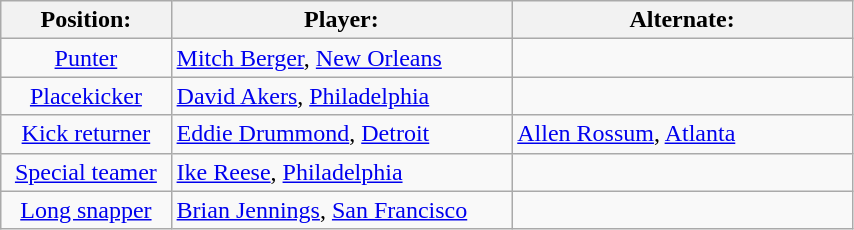<table class="wikitable" style="width:45%" style="text-align:center;">
<tr>
<th style="width:20%;">Position:</th>
<th style="width:40%;">Player:</th>
<th style="width:40%;">Alternate:</th>
</tr>
<tr>
<td align=center><a href='#'>Punter</a></td>
<td> <a href='#'>Mitch Berger</a>, <a href='#'>New Orleans</a></td>
<td></td>
</tr>
<tr>
<td align=center><a href='#'>Placekicker</a></td>
<td> <a href='#'>David Akers</a>, <a href='#'>Philadelphia</a></td>
<td></td>
</tr>
<tr>
<td align=center><a href='#'>Kick returner</a></td>
<td> <a href='#'>Eddie Drummond</a>, <a href='#'>Detroit</a></td>
<td> <a href='#'>Allen Rossum</a>, <a href='#'>Atlanta</a></td>
</tr>
<tr>
<td align=center><a href='#'>Special teamer</a></td>
<td> <a href='#'>Ike Reese</a>, <a href='#'>Philadelphia</a></td>
<td></td>
</tr>
<tr>
<td align=center><a href='#'>Long snapper</a></td>
<td> <a href='#'>Brian Jennings</a>, <a href='#'>San Francisco</a></td>
<td></td>
</tr>
</table>
